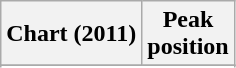<table class="wikitable">
<tr>
<th align="center">Chart (2011)</th>
<th align="center">Peak<br>position</th>
</tr>
<tr>
</tr>
<tr>
</tr>
<tr>
</tr>
</table>
